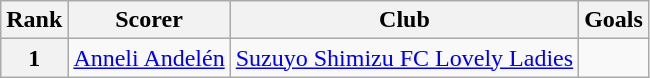<table class="wikitable">
<tr>
<th>Rank</th>
<th>Scorer</th>
<th>Club</th>
<th>Goals</th>
</tr>
<tr>
<th>1</th>
<td> <a href='#'>Anneli Andelén</a></td>
<td><a href='#'>Suzuyo Shimizu FC Lovely Ladies</a></td>
<td></td>
</tr>
</table>
